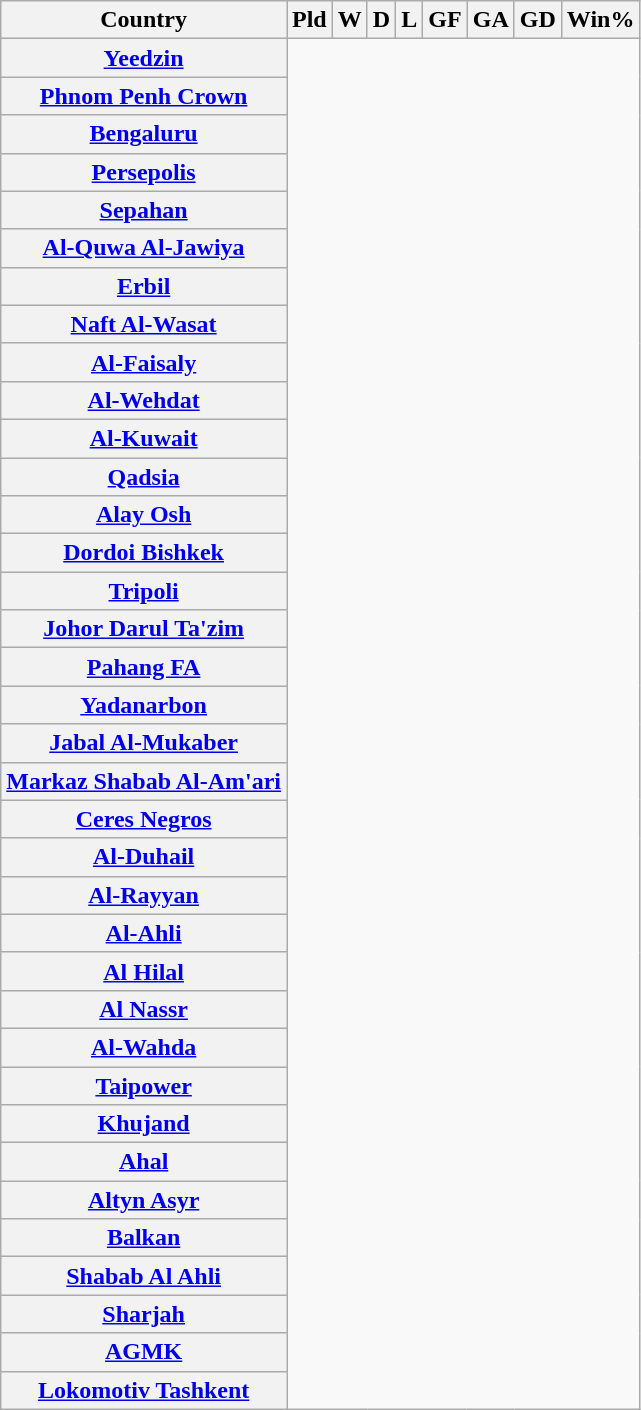<table class="wikitable sortable plainrowheaders" style="text-align:center">
<tr>
<th scope="col">Country</th>
<th scope="col">Pld</th>
<th scope="col">W</th>
<th scope="col">D</th>
<th scope="col">L</th>
<th scope="col">GF</th>
<th scope="col">GA</th>
<th scope="col">GD</th>
<th scope="col">Win%</th>
</tr>
<tr>
<th scope="row" align=left> <a href='#'>Yeedzin</a><br></th>
</tr>
<tr>
<th scope="row" align=left> <a href='#'>Phnom Penh Crown</a><br></th>
</tr>
<tr>
<th scope="row" align=left> <a href='#'>Bengaluru</a><br></th>
</tr>
<tr>
<th scope="row" align=left> <a href='#'>Persepolis</a><br></th>
</tr>
<tr>
<th scope="row" align=left> <a href='#'>Sepahan</a><br></th>
</tr>
<tr>
<th scope="row" align=left> <a href='#'>Al-Quwa Al-Jawiya</a><br></th>
</tr>
<tr>
<th scope="row" align=left> <a href='#'>Erbil</a><br></th>
</tr>
<tr>
<th scope="row" align=left> <a href='#'>Naft Al-Wasat</a><br></th>
</tr>
<tr>
<th scope="row" align=left> <a href='#'>Al-Faisaly</a><br></th>
</tr>
<tr>
<th scope="row" align=left> <a href='#'>Al-Wehdat</a><br></th>
</tr>
<tr>
<th scope="row" align=left> <a href='#'>Al-Kuwait</a><br></th>
</tr>
<tr>
<th scope="row" align=left> <a href='#'>Qadsia</a><br></th>
</tr>
<tr>
<th scope="row" align=left> <a href='#'>Alay Osh</a><br></th>
</tr>
<tr>
<th scope="row" align=left> <a href='#'>Dordoi Bishkek</a><br></th>
</tr>
<tr>
<th scope="row" align=left> <a href='#'>Tripoli</a><br></th>
</tr>
<tr>
<th scope="row" align=left> <a href='#'>Johor Darul Ta'zim</a><br></th>
</tr>
<tr>
<th scope="row" align=left> <a href='#'>Pahang FA</a><br></th>
</tr>
<tr>
<th scope="row" align=left> <a href='#'>Yadanarbon</a><br></th>
</tr>
<tr>
<th scope="row" align=left> <a href='#'>Jabal Al-Mukaber</a><br></th>
</tr>
<tr>
<th scope="row" align=left> <a href='#'>Markaz Shabab Al-Am'ari</a><br></th>
</tr>
<tr>
<th scope="row" align=left> <a href='#'>Ceres Negros</a><br></th>
</tr>
<tr>
<th scope="row" align=left> <a href='#'>Al-Duhail</a><br></th>
</tr>
<tr>
<th scope="row" align=left> <a href='#'>Al-Rayyan</a><br></th>
</tr>
<tr>
<th scope="row" align=left> <a href='#'>Al-Ahli</a><br></th>
</tr>
<tr>
<th scope="row" align=left> <a href='#'>Al Hilal</a><br></th>
</tr>
<tr>
<th scope="row" align=left> <a href='#'>Al Nassr</a><br></th>
</tr>
<tr>
<th scope="row" align=left> <a href='#'>Al-Wahda</a><br></th>
</tr>
<tr>
<th scope="row" align=left> <a href='#'>Taipower</a><br></th>
</tr>
<tr>
<th scope="row" align=left> <a href='#'>Khujand</a><br></th>
</tr>
<tr>
<th scope="row" align=left> <a href='#'>Ahal</a><br></th>
</tr>
<tr>
<th scope="row" align=left> <a href='#'>Altyn Asyr</a><br></th>
</tr>
<tr>
<th scope="row" align=left> <a href='#'>Balkan</a><br></th>
</tr>
<tr>
<th scope="row" align=left> <a href='#'>Shabab Al Ahli</a><br></th>
</tr>
<tr>
<th scope="row" align=left> <a href='#'>Sharjah</a><br></th>
</tr>
<tr>
<th scope="row" align=left> <a href='#'>AGMK</a><br></th>
</tr>
<tr>
<th scope="row" align=left> <a href='#'>Lokomotiv Tashkent</a><br></th>
</tr>
</table>
